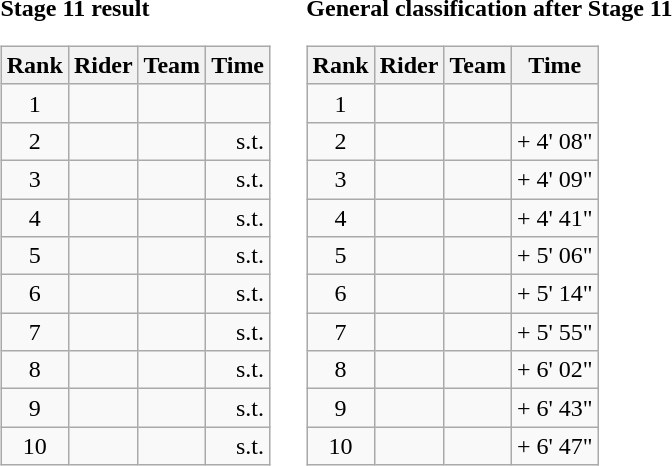<table>
<tr>
<td><strong>Stage 11 result</strong><br><table class="wikitable">
<tr>
<th scope="col">Rank</th>
<th scope="col">Rider</th>
<th scope="col">Team</th>
<th scope="col">Time</th>
</tr>
<tr>
<td style="text-align:center;">1</td>
<td></td>
<td></td>
<td style="text-align:right;"></td>
</tr>
<tr>
<td style="text-align:center;">2</td>
<td></td>
<td></td>
<td style="text-align:right;">s.t.</td>
</tr>
<tr>
<td style="text-align:center;">3</td>
<td></td>
<td></td>
<td style="text-align:right;">s.t.</td>
</tr>
<tr>
<td style="text-align:center;">4</td>
<td></td>
<td></td>
<td style="text-align:right;">s.t.</td>
</tr>
<tr>
<td style="text-align:center;">5</td>
<td></td>
<td></td>
<td style="text-align:right;">s.t.</td>
</tr>
<tr>
<td style="text-align:center;">6</td>
<td></td>
<td></td>
<td style="text-align:right;">s.t.</td>
</tr>
<tr>
<td style="text-align:center;">7</td>
<td></td>
<td></td>
<td style="text-align:right;">s.t.</td>
</tr>
<tr>
<td style="text-align:center;">8</td>
<td></td>
<td></td>
<td style="text-align:right;">s.t.</td>
</tr>
<tr>
<td style="text-align:center;">9</td>
<td></td>
<td></td>
<td style="text-align:right;">s.t.</td>
</tr>
<tr>
<td style="text-align:center;">10</td>
<td></td>
<td></td>
<td style="text-align:right;">s.t.</td>
</tr>
</table>
</td>
<td></td>
<td><strong>General classification after Stage 11</strong><br><table class="wikitable">
<tr>
<th scope="col">Rank</th>
<th scope="col">Rider</th>
<th scope="col">Team</th>
<th scope="col">Time</th>
</tr>
<tr>
<td style="text-align:center;">1</td>
<td></td>
<td></td>
<td style="text-align:right;"></td>
</tr>
<tr>
<td style="text-align:center;">2</td>
<td></td>
<td></td>
<td style="text-align:right;">+ 4' 08"</td>
</tr>
<tr>
<td style="text-align:center;">3</td>
<td></td>
<td></td>
<td style="text-align:right;">+ 4' 09"</td>
</tr>
<tr>
<td style="text-align:center;">4</td>
<td></td>
<td></td>
<td style="text-align:right;">+ 4' 41"</td>
</tr>
<tr>
<td style="text-align:center;">5</td>
<td></td>
<td></td>
<td style="text-align:right;">+ 5' 06"</td>
</tr>
<tr>
<td style="text-align:center;">6</td>
<td></td>
<td></td>
<td style="text-align:right;">+ 5' 14"</td>
</tr>
<tr>
<td style="text-align:center;">7</td>
<td></td>
<td></td>
<td style="text-align:right;">+ 5' 55"</td>
</tr>
<tr>
<td style="text-align:center;">8</td>
<td></td>
<td></td>
<td style="text-align:right;">+ 6' 02"</td>
</tr>
<tr>
<td style="text-align:center;">9</td>
<td></td>
<td></td>
<td style="text-align:right;">+ 6' 43"</td>
</tr>
<tr>
<td style="text-align:center;">10</td>
<td></td>
<td></td>
<td style="text-align:right;">+ 6' 47"</td>
</tr>
</table>
</td>
</tr>
</table>
